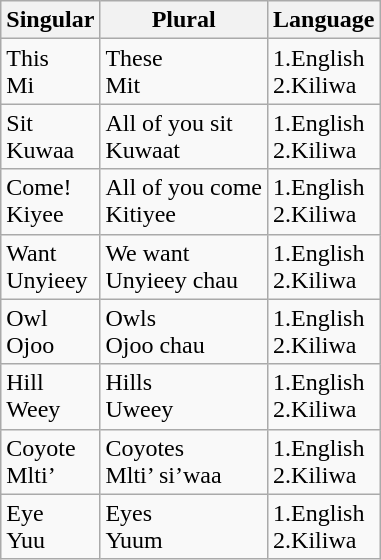<table class="wikitable">
<tr>
<th>Singular</th>
<th>Plural</th>
<th>Language</th>
</tr>
<tr>
<td>This<br>Mi</td>
<td>These<br>Mit</td>
<td>1.English<br>2.Kiliwa</td>
</tr>
<tr>
<td>Sit<br>Kuwaa</td>
<td>All of you sit<br>Kuwaat</td>
<td>1.English<br>2.Kiliwa</td>
</tr>
<tr>
<td>Come!<br>Kiyee</td>
<td>All of you come<br>Kitiyee</td>
<td>1.English<br>2.Kiliwa</td>
</tr>
<tr>
<td>Want<br>Unyieey</td>
<td>We want<br>Unyieey  chau</td>
<td>1.English<br>2.Kiliwa</td>
</tr>
<tr>
<td>Owl<br>Ojoo</td>
<td>Owls<br>Ojoo chau</td>
<td>1.English<br>2.Kiliwa</td>
</tr>
<tr>
<td>Hill<br>Weey</td>
<td>Hills<br>Uweey</td>
<td>1.English<br>2.Kiliwa</td>
</tr>
<tr>
<td>Coyote<br>Mlti’</td>
<td>Coyotes<br>Mlti’ si’waa</td>
<td>1.English<br>2.Kiliwa</td>
</tr>
<tr>
<td>Eye<br>Yuu</td>
<td>Eyes<br>Yuum</td>
<td>1.English<br>2.Kiliwa</td>
</tr>
</table>
